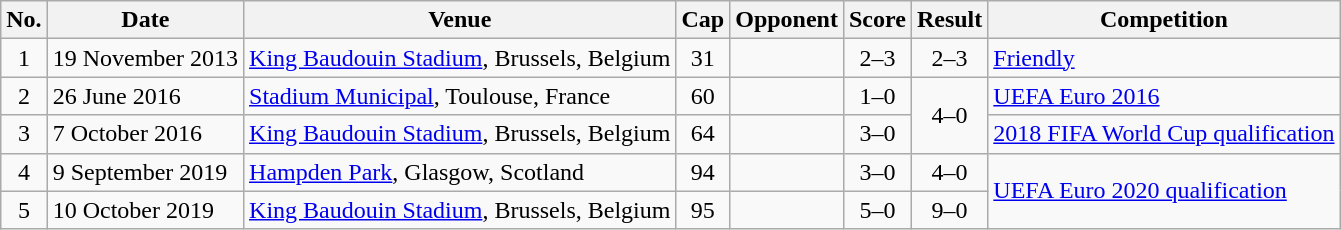<table class="wikitable sortable">
<tr>
<th scope=col>No.</th>
<th scope=col>Date</th>
<th scope=col>Venue</th>
<th scope=col>Cap</th>
<th scope=col>Opponent</th>
<th scope=col>Score</th>
<th scope=col>Result</th>
<th scope=col>Competition</th>
</tr>
<tr>
<td align=center>1</td>
<td>19 November 2013</td>
<td><a href='#'>King Baudouin Stadium</a>, Brussels, Belgium</td>
<td align=center>31</td>
<td></td>
<td align=center>2–3</td>
<td align=center>2–3</td>
<td><a href='#'>Friendly</a></td>
</tr>
<tr>
<td align=center>2</td>
<td>26 June 2016</td>
<td><a href='#'>Stadium Municipal</a>, Toulouse, France</td>
<td align=center>60</td>
<td></td>
<td align=center>1–0</td>
<td rowspan=2 align=center>4–0</td>
<td><a href='#'>UEFA Euro 2016</a></td>
</tr>
<tr>
<td align=center>3</td>
<td>7 October 2016</td>
<td><a href='#'>King Baudouin Stadium</a>, Brussels, Belgium</td>
<td align=center>64</td>
<td></td>
<td align=center>3–0</td>
<td><a href='#'>2018 FIFA World Cup qualification</a></td>
</tr>
<tr>
<td align=center>4</td>
<td>9 September 2019</td>
<td><a href='#'>Hampden Park</a>, Glasgow, Scotland</td>
<td align=center>94</td>
<td></td>
<td align=center>3–0</td>
<td align=center>4–0</td>
<td rowspan=2><a href='#'>UEFA Euro 2020 qualification</a></td>
</tr>
<tr>
<td align=center>5</td>
<td>10 October 2019</td>
<td><a href='#'>King Baudouin Stadium</a>, Brussels, Belgium</td>
<td align=center>95</td>
<td></td>
<td align=center>5–0</td>
<td align=center>9–0</td>
</tr>
</table>
